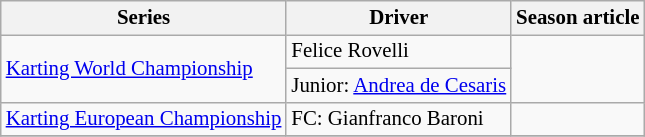<table class="wikitable" style="font-size: 87%;">
<tr>
<th>Series</th>
<th>Driver</th>
<th>Season article</th>
</tr>
<tr>
<td rowspan=2><a href='#'>Karting World Championship</a></td>
<td> Felice Rovelli</td>
<td rowspan=2></td>
</tr>
<tr>
<td>Junior:  <a href='#'>Andrea de Cesaris</a></td>
</tr>
<tr>
<td><a href='#'>Karting European Championship</a></td>
<td>FC:  Gianfranco Baroni</td>
<td></td>
</tr>
<tr>
</tr>
</table>
